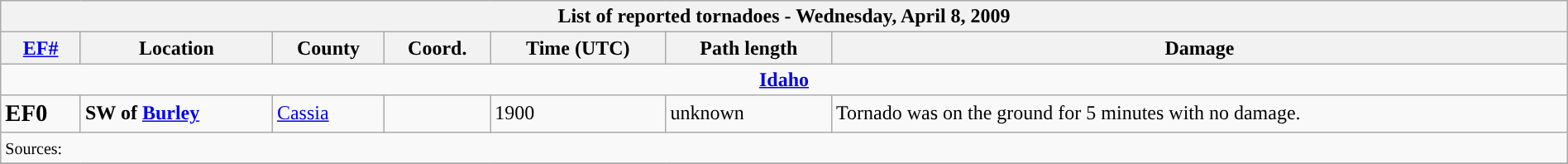<table class="wikitable collapsible" width="100%">
<tr>
<th colspan="7">List of reported tornadoes - Wednesday, April 8, 2009</th>
</tr>
<tr>
<th><a href='#'>EF#</a></th>
<th>Location</th>
<th>County</th>
<th>Coord.</th>
<th>Time (UTC)</th>
<th>Path length</th>
<th>Damage</th>
</tr>
<tr>
<td colspan="7" align=center><strong><a href='#'>Idaho</a></strong></td>
</tr>
<tr>
<td><big><strong>EF0</strong></big></td>
<td><strong>SW of <a href='#'>Burley</a></strong></td>
<td><a href='#'>Cassia</a></td>
<td></td>
<td>1900</td>
<td>unknown</td>
<td>Tornado was on the ground for 5 minutes with no damage.</td>
</tr>
<tr>
<td colspan="7"><small>Sources: </small></td>
</tr>
<tr>
</tr>
</table>
